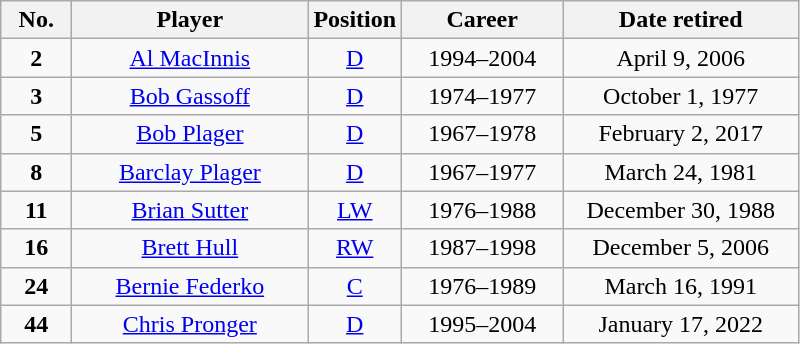<table class="wikitable sortable" style="text-align:center">
<tr>
<th style="width:40px;">No.</th>
<th style="width:150px;">Player</th>
<th style="width:40px;">Position</th>
<th style="width:100px;">Career</th>
<th style="width:150px;">Date retired</th>
</tr>
<tr>
<td><strong>2</strong></td>
<td><a href='#'>Al MacInnis</a></td>
<td><a href='#'>D</a></td>
<td>1994–2004</td>
<td>April 9, 2006</td>
</tr>
<tr>
<td><strong>3</strong></td>
<td><a href='#'>Bob Gassoff</a></td>
<td><a href='#'>D</a></td>
<td>1974–1977</td>
<td>October 1, 1977</td>
</tr>
<tr>
<td><strong>5</strong></td>
<td><a href='#'>Bob Plager</a></td>
<td><a href='#'>D</a></td>
<td>1967–1978</td>
<td>February 2, 2017</td>
</tr>
<tr>
<td><strong>8</strong></td>
<td><a href='#'>Barclay Plager</a></td>
<td><a href='#'>D</a></td>
<td>1967–1977</td>
<td>March 24, 1981</td>
</tr>
<tr>
<td><strong>11</strong></td>
<td><a href='#'>Brian Sutter</a></td>
<td><a href='#'>LW</a></td>
<td>1976–1988</td>
<td>December 30, 1988</td>
</tr>
<tr>
<td><strong>16</strong></td>
<td><a href='#'>Brett Hull</a></td>
<td><a href='#'>RW</a></td>
<td>1987–1998</td>
<td>December 5, 2006</td>
</tr>
<tr>
<td><strong>24</strong></td>
<td><a href='#'>Bernie Federko</a></td>
<td><a href='#'>C</a></td>
<td>1976–1989</td>
<td>March 16, 1991</td>
</tr>
<tr>
<td><strong>44</strong></td>
<td><a href='#'>Chris Pronger</a></td>
<td><a href='#'>D</a></td>
<td>1995–2004</td>
<td>January 17, 2022</td>
</tr>
</table>
